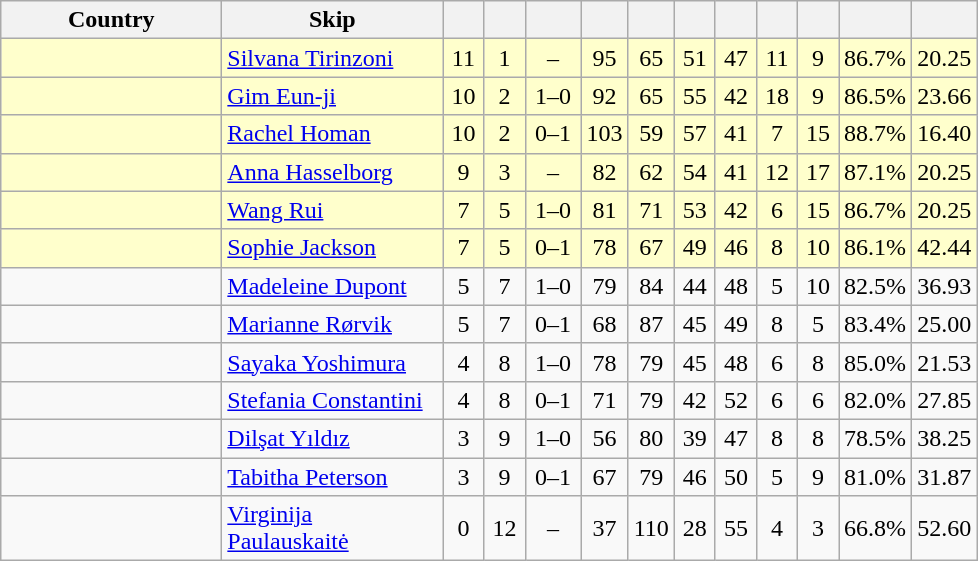<table class=wikitable  style="text-align:center;">
<tr>
<th width=140>Country</th>
<th width=140>Skip</th>
<th width=20></th>
<th width=20></th>
<th width=30></th>
<th width=20></th>
<th width=20></th>
<th width=20></th>
<th width=20></th>
<th width=20></th>
<th width=20></th>
<th width=20></th>
<th width=20></th>
</tr>
<tr bgcolor=ffffcc>
<td style="text-align:left;"></td>
<td style="text-align:left;"><a href='#'>Silvana Tirinzoni</a></td>
<td>11</td>
<td>1</td>
<td>–</td>
<td>95</td>
<td>65</td>
<td>51</td>
<td>47</td>
<td>11</td>
<td>9</td>
<td>86.7%</td>
<td>20.25</td>
</tr>
<tr bgcolor=#ffffcc>
<td style="text-align:left;"></td>
<td style="text-align:left;"><a href='#'>Gim Eun-ji</a></td>
<td>10</td>
<td>2</td>
<td>1–0</td>
<td>92</td>
<td>65</td>
<td>55</td>
<td>42</td>
<td>18</td>
<td>9</td>
<td>86.5%</td>
<td>23.66</td>
</tr>
<tr bgcolor=#ffffcc>
<td style="text-align:left;"></td>
<td style="text-align:left;"><a href='#'>Rachel Homan</a></td>
<td>10</td>
<td>2</td>
<td>0–1</td>
<td>103</td>
<td>59</td>
<td>57</td>
<td>41</td>
<td>7</td>
<td>15</td>
<td>88.7%</td>
<td>16.40</td>
</tr>
<tr bgcolor=#ffffcc>
<td style="text-align:left;"></td>
<td style="text-align:left;"><a href='#'>Anna Hasselborg</a></td>
<td>9</td>
<td>3</td>
<td>–</td>
<td>82</td>
<td>62</td>
<td>54</td>
<td>41</td>
<td>12</td>
<td>17</td>
<td>87.1%</td>
<td>20.25</td>
</tr>
<tr bgcolor=#ffffcc>
<td style="text-align:left;"></td>
<td style="text-align:left;"><a href='#'>Wang Rui</a></td>
<td>7</td>
<td>5</td>
<td>1–0</td>
<td>81</td>
<td>71</td>
<td>53</td>
<td>42</td>
<td>6</td>
<td>15</td>
<td>86.7%</td>
<td>20.25</td>
</tr>
<tr bgcolor=#ffffcc>
<td style="text-align:left;"></td>
<td style="text-align:left;"><a href='#'>Sophie Jackson</a></td>
<td>7</td>
<td>5</td>
<td>0–1</td>
<td>78</td>
<td>67</td>
<td>49</td>
<td>46</td>
<td>8</td>
<td>10</td>
<td>86.1%</td>
<td>42.44</td>
</tr>
<tr>
<td style="text-align:left;"></td>
<td style="text-align:left;"><a href='#'>Madeleine Dupont</a></td>
<td>5</td>
<td>7</td>
<td>1–0</td>
<td>79</td>
<td>84</td>
<td>44</td>
<td>48</td>
<td>5</td>
<td>10</td>
<td>82.5%</td>
<td>36.93</td>
</tr>
<tr>
<td style="text-align:left;"></td>
<td style="text-align:left;"><a href='#'>Marianne Rørvik</a></td>
<td>5</td>
<td>7</td>
<td>0–1</td>
<td>68</td>
<td>87</td>
<td>45</td>
<td>49</td>
<td>8</td>
<td>5</td>
<td>83.4%</td>
<td>25.00</td>
</tr>
<tr>
<td style="text-align:left;"></td>
<td style="text-align:left;"><a href='#'>Sayaka Yoshimura</a></td>
<td>4</td>
<td>8</td>
<td>1–0</td>
<td>78</td>
<td>79</td>
<td>45</td>
<td>48</td>
<td>6</td>
<td>8</td>
<td>85.0%</td>
<td>21.53</td>
</tr>
<tr>
<td style="text-align:left;"></td>
<td style="text-align:left;"><a href='#'>Stefania Constantini</a></td>
<td>4</td>
<td>8</td>
<td>0–1</td>
<td>71</td>
<td>79</td>
<td>42</td>
<td>52</td>
<td>6</td>
<td>6</td>
<td>82.0%</td>
<td>27.85</td>
</tr>
<tr>
<td style="text-align:left;"></td>
<td style="text-align:left;"><a href='#'>Dilşat Yıldız</a></td>
<td>3</td>
<td>9</td>
<td>1–0</td>
<td>56</td>
<td>80</td>
<td>39</td>
<td>47</td>
<td>8</td>
<td>8</td>
<td>78.5%</td>
<td>38.25</td>
</tr>
<tr>
<td style="text-align:left;"></td>
<td style="text-align:left;"><a href='#'>Tabitha Peterson</a></td>
<td>3</td>
<td>9</td>
<td>0–1</td>
<td>67</td>
<td>79</td>
<td>46</td>
<td>50</td>
<td>5</td>
<td>9</td>
<td>81.0%</td>
<td>31.87</td>
</tr>
<tr>
<td style="text-align:left;"></td>
<td style="text-align:left;"><a href='#'>Virginija Paulauskaitė</a></td>
<td>0</td>
<td>12</td>
<td>–</td>
<td>37</td>
<td>110</td>
<td>28</td>
<td>55</td>
<td>4</td>
<td>3</td>
<td>66.8%</td>
<td>52.60</td>
</tr>
</table>
